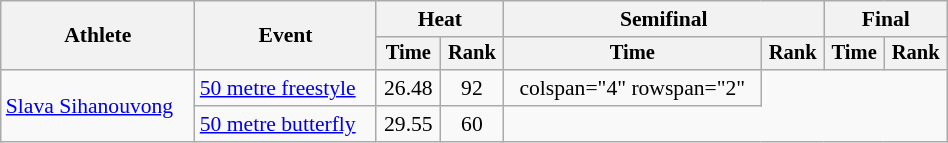<table class="wikitable" style="text-align:center; font-size:90%; width:50%;">
<tr>
<th rowspan="2">Athlete</th>
<th rowspan="2">Event</th>
<th colspan="2">Heat</th>
<th colspan="2">Semifinal</th>
<th colspan="2">Final</th>
</tr>
<tr style="font-size:95%">
<th>Time</th>
<th>Rank</th>
<th>Time</th>
<th>Rank</th>
<th>Time</th>
<th>Rank</th>
</tr>
<tr align=center>
<td align=left rowspan="2"><a href='#'>Slava Sihanouvong</a></td>
<td align=left><a href='#'>50 metre freestyle</a></td>
<td>26.48</td>
<td>92</td>
<td>colspan="4" rowspan="2"</td>
</tr>
<tr align=center>
<td align=left><a href='#'>50 metre butterfly</a></td>
<td>29.55</td>
<td>60</td>
</tr>
</table>
